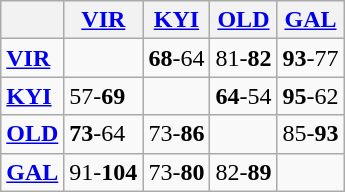<table class="wikitable">
<tr>
<th></th>
<th> <strong><a href='#'>VIR</a></strong></th>
<th> <strong><a href='#'>KYI</a></strong></th>
<th> <a href='#'><strong>OLD</strong></a></th>
<th> <a href='#'><strong>GAL</strong></a></th>
</tr>
<tr>
<td> <strong><a href='#'>VIR</a></strong></td>
<td></td>
<td><strong>68</strong>-64</td>
<td>81-<strong>82</strong></td>
<td><strong>93</strong>-77</td>
</tr>
<tr>
<td> <strong><a href='#'>KYI</a></strong></td>
<td>57-<strong>69</strong></td>
<td></td>
<td><strong>64</strong>-54</td>
<td><strong>95</strong>-62</td>
</tr>
<tr>
<td> <a href='#'><strong>OLD</strong></a></td>
<td><strong>73</strong>-64</td>
<td>73-<strong>86</strong></td>
<td></td>
<td>85-<strong>93</strong></td>
</tr>
<tr>
<td> <a href='#'><strong>GAL</strong></a></td>
<td>91-<strong>104</strong></td>
<td>73-<strong>80</strong></td>
<td>82-<strong>89</strong></td>
<td></td>
</tr>
</table>
